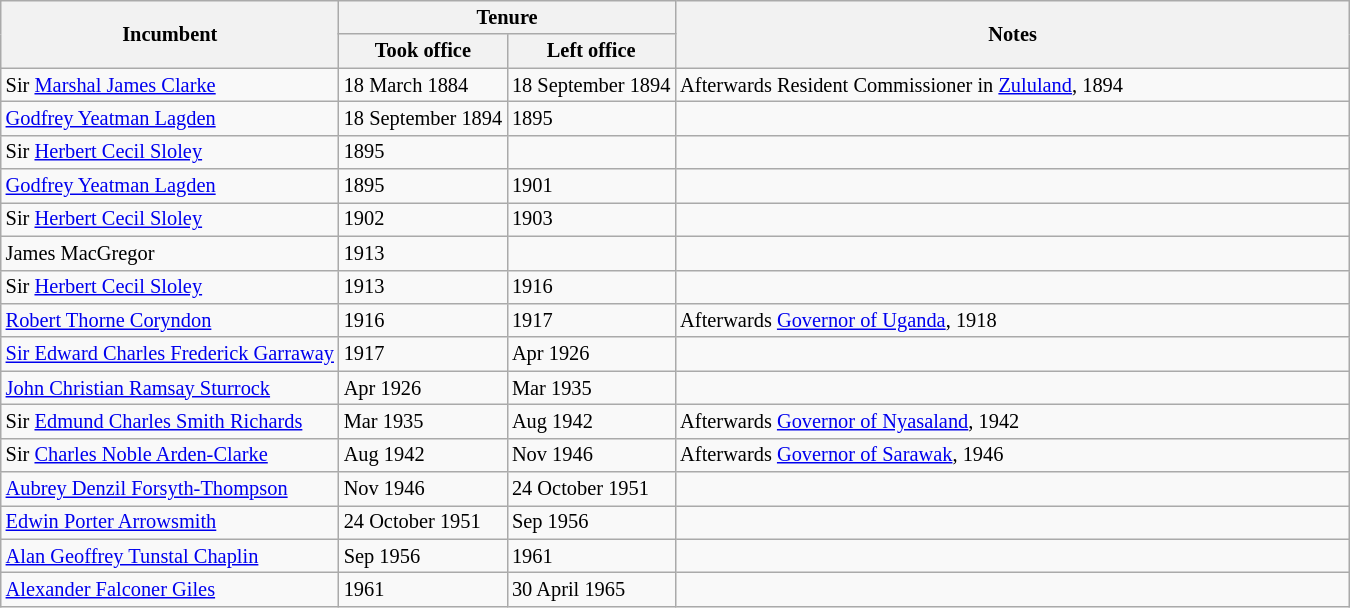<table class="wikitable" style="font-size:85%;text-align:left">
<tr>
<th rowspan="2">Incumbent</th>
<th colspan="2">Tenure</th>
<th rowspan="2" width=50%>Notes</th>
</tr>
<tr>
<th>Took office</th>
<th>Left office</th>
</tr>
<tr>
<td>Sir <a href='#'>Marshal James Clarke</a></td>
<td>18 March 1884</td>
<td>18 September 1894</td>
<td>Afterwards Resident Commissioner in <a href='#'>Zululand</a>, 1894</td>
</tr>
<tr>
<td><a href='#'>Godfrey Yeatman Lagden</a></td>
<td>18 September 1894</td>
<td>1895</td>
<td></td>
</tr>
<tr>
<td>Sir <a href='#'>Herbert Cecil Sloley</a></td>
<td>1895</td>
<td></td>
<td></td>
</tr>
<tr>
<td><a href='#'>Godfrey Yeatman Lagden</a></td>
<td>1895</td>
<td>1901</td>
<td></td>
</tr>
<tr>
<td>Sir <a href='#'>Herbert Cecil Sloley</a></td>
<td>1902</td>
<td>1903</td>
<td></td>
</tr>
<tr>
<td>James MacGregor</td>
<td>1913</td>
<td></td>
<td></td>
</tr>
<tr>
<td>Sir <a href='#'>Herbert Cecil Sloley</a></td>
<td>1913</td>
<td>1916</td>
<td></td>
</tr>
<tr>
<td><a href='#'>Robert Thorne Coryndon</a></td>
<td>1916</td>
<td>1917</td>
<td>Afterwards <a href='#'>Governor of Uganda</a>, 1918</td>
</tr>
<tr>
<td><a href='#'>Sir Edward Charles Frederick Garraway</a></td>
<td>1917</td>
<td>Apr 1926</td>
<td></td>
</tr>
<tr>
<td><a href='#'>John Christian Ramsay Sturrock</a></td>
<td>Apr 1926</td>
<td>Mar 1935</td>
<td></td>
</tr>
<tr>
<td>Sir <a href='#'>Edmund Charles Smith Richards</a></td>
<td>Mar 1935</td>
<td>Aug 1942</td>
<td>Afterwards <a href='#'>Governor of Nyasaland</a>, 1942</td>
</tr>
<tr>
<td>Sir <a href='#'>Charles Noble Arden-Clarke</a></td>
<td>Aug 1942</td>
<td>Nov 1946</td>
<td>Afterwards <a href='#'>Governor of Sarawak</a>, 1946</td>
</tr>
<tr>
<td><a href='#'>Aubrey Denzil Forsyth-Thompson</a></td>
<td>Nov 1946</td>
<td>24 October 1951</td>
<td></td>
</tr>
<tr>
<td><a href='#'>Edwin Porter Arrowsmith</a></td>
<td>24 October 1951</td>
<td>Sep 1956</td>
<td></td>
</tr>
<tr>
<td><a href='#'>Alan Geoffrey Tunstal Chaplin</a></td>
<td>Sep 1956</td>
<td>1961</td>
<td></td>
</tr>
<tr>
<td><a href='#'>Alexander Falconer Giles</a></td>
<td>1961</td>
<td>30 April 1965</td>
<td></td>
</tr>
</table>
